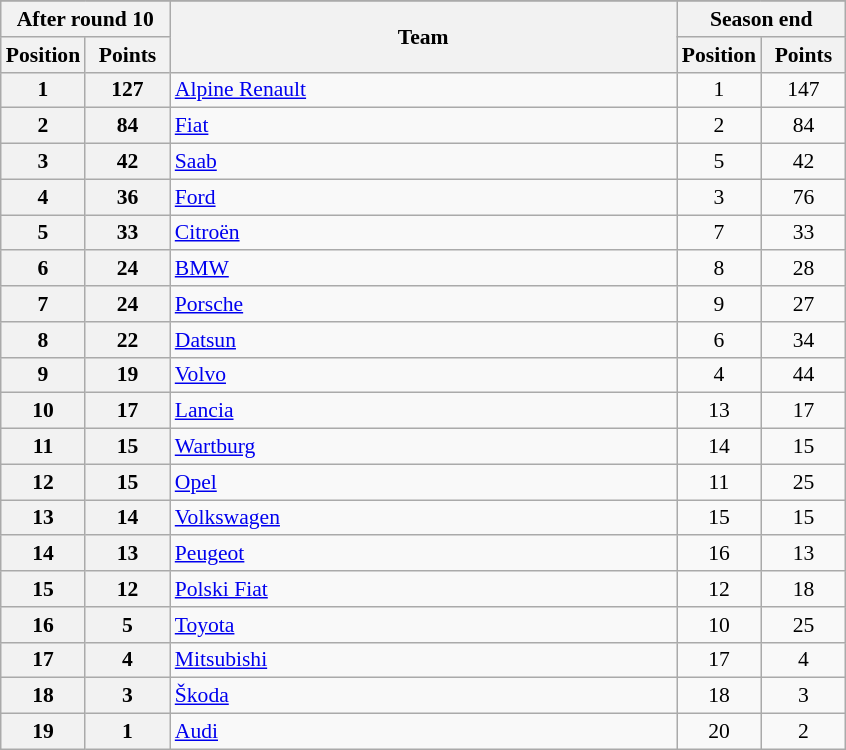<table class="wikitable" style="font-size:90%;">
<tr>
</tr>
<tr style="background:#efefef;">
<th style="width:20%;" colspan="2">After round 10</th>
<th style="width:60%;" rowspan="2">Team</th>
<th style="width:20%;" colspan="2">Season end</th>
</tr>
<tr style="background:#efefef;">
<th width=10%>Position</th>
<th width=10%>Points</th>
<th width=10%>Position</th>
<th width=10%>Points</th>
</tr>
<tr align=center>
<th>1</th>
<th>127</th>
<td align=left> <a href='#'>Alpine Renault</a></td>
<td>1</td>
<td>147</td>
</tr>
<tr align=center>
<th>2</th>
<th>84</th>
<td align=left> <a href='#'>Fiat</a></td>
<td>2</td>
<td>84</td>
</tr>
<tr align=center>
<th>3</th>
<th>42</th>
<td align=left> <a href='#'>Saab</a></td>
<td>5</td>
<td>42</td>
</tr>
<tr align=center>
<th>4</th>
<th>36</th>
<td align=left> <a href='#'>Ford</a></td>
<td>3</td>
<td>76</td>
</tr>
<tr align=center>
<th>5</th>
<th>33</th>
<td align=left> <a href='#'>Citroën</a></td>
<td>7</td>
<td>33</td>
</tr>
<tr align=center>
<th>6</th>
<th>24</th>
<td align=left> <a href='#'>BMW</a></td>
<td>8</td>
<td>28</td>
</tr>
<tr align=center>
<th>7</th>
<th>24</th>
<td align=left> <a href='#'>Porsche</a></td>
<td>9</td>
<td>27</td>
</tr>
<tr align=center>
<th>8</th>
<th>22</th>
<td align=left> <a href='#'>Datsun</a></td>
<td>6</td>
<td>34</td>
</tr>
<tr align=center>
<th>9</th>
<th>19</th>
<td align=left> <a href='#'>Volvo</a></td>
<td>4</td>
<td>44</td>
</tr>
<tr align=center>
<th>10</th>
<th>17</th>
<td align=left> <a href='#'>Lancia</a></td>
<td>13</td>
<td>17</td>
</tr>
<tr align=center>
<th>11</th>
<th>15</th>
<td align=left> <a href='#'>Wartburg</a></td>
<td>14</td>
<td>15</td>
</tr>
<tr align=center>
<th>12</th>
<th>15</th>
<td align=left> <a href='#'>Opel</a></td>
<td>11</td>
<td>25</td>
</tr>
<tr align=center>
<th>13</th>
<th>14</th>
<td align=left> <a href='#'>Volkswagen</a></td>
<td>15</td>
<td>15</td>
</tr>
<tr align=center>
<th>14</th>
<th>13</th>
<td align=left> <a href='#'>Peugeot</a></td>
<td>16</td>
<td>13</td>
</tr>
<tr align=center>
<th>15</th>
<th>12</th>
<td align=left> <a href='#'>Polski Fiat</a></td>
<td>12</td>
<td>18</td>
</tr>
<tr align=center>
<th>16</th>
<th>5</th>
<td align=left> <a href='#'>Toyota</a></td>
<td>10</td>
<td>25</td>
</tr>
<tr align=center>
<th>17</th>
<th>4</th>
<td align=left> <a href='#'>Mitsubishi</a></td>
<td>17</td>
<td>4</td>
</tr>
<tr align=center>
<th>18</th>
<th>3</th>
<td align=left> <a href='#'>Škoda</a></td>
<td>18</td>
<td>3</td>
</tr>
<tr align=center>
<th>19</th>
<th>1</th>
<td align=left> <a href='#'>Audi</a></td>
<td>20</td>
<td>2</td>
</tr>
</table>
